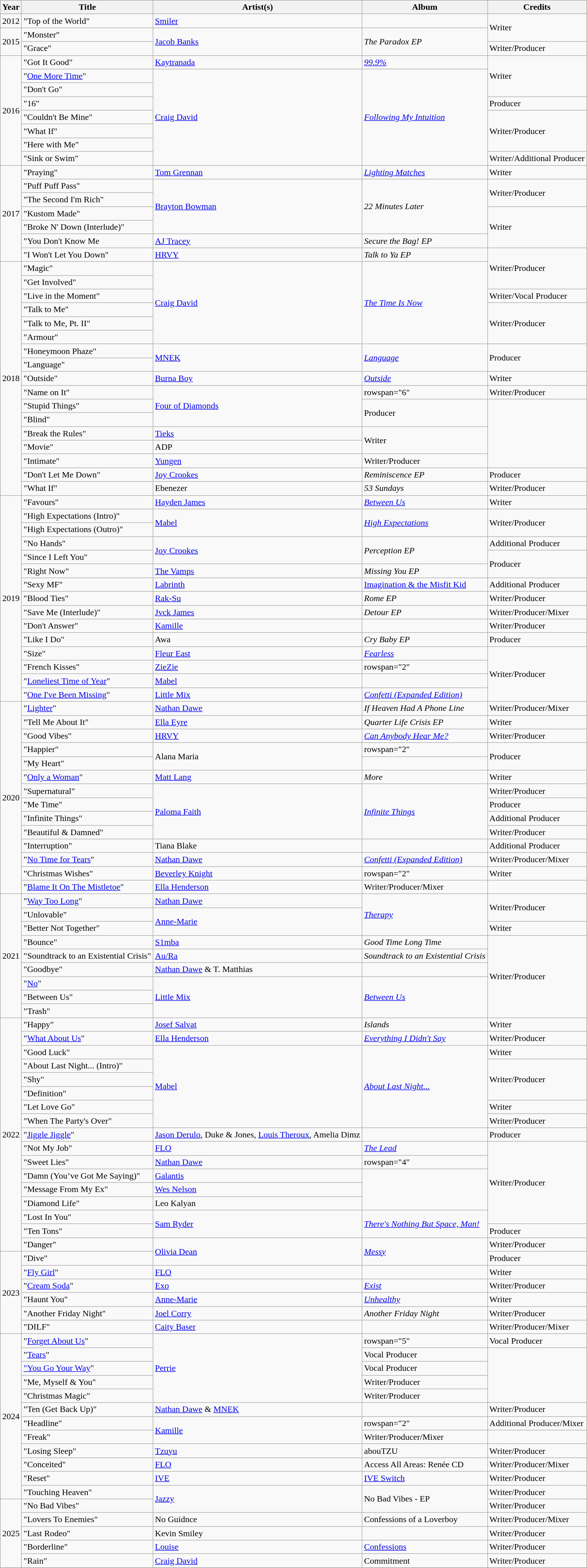<table class="wikitable plainrowheaders"">
<tr>
<th scope="col">Year</th>
<th scope="col">Title</th>
<th scope="col">Artist(s)</th>
<th scope="col">Album</th>
<th scope="col">Credits</th>
</tr>
<tr>
<td>2012</td>
<td>"Top of the World" </td>
<td><a href='#'>Smiler</a></td>
<td></td>
<td rowspan="2">Writer</td>
</tr>
<tr>
<td rowspan="2">2015</td>
<td>"Monster" </td>
<td rowspan="2"><a href='#'>Jacob Banks</a></td>
<td rowspan="2"><em>The Paradox EP</em></td>
</tr>
<tr>
<td>"Grace"</td>
<td>Writer/Producer</td>
</tr>
<tr>
<td rowspan="8">2016</td>
<td>"Got It Good" </td>
<td><a href='#'>Kaytranada</a></td>
<td><em><a href='#'>99.9%</a></em></td>
<td rowspan="3">Writer</td>
</tr>
<tr>
<td>"<a href='#'>One More Time</a>"</td>
<td rowspan="7"><a href='#'>Craig David</a></td>
<td rowspan="7"><em><a href='#'>Following My Intuition</a></em></td>
</tr>
<tr>
<td>"Don't Go"</td>
</tr>
<tr>
<td>"16"</td>
<td>Producer</td>
</tr>
<tr>
<td>"Couldn't Be Mine"</td>
<td rowspan="3">Writer/Producer</td>
</tr>
<tr>
<td>"What If"</td>
</tr>
<tr>
<td>"Here with Me"</td>
</tr>
<tr>
<td>"Sink or Swim"</td>
<td>Writer/Additional Producer</td>
</tr>
<tr>
<td rowspan="7">2017</td>
<td>"Praying"</td>
<td><a href='#'>Tom Grennan</a></td>
<td><em><a href='#'>Lighting Matches</a></em></td>
<td>Writer</td>
</tr>
<tr>
<td>"Puff Puff Pass"</td>
<td rowspan="4"><a href='#'>Brayton Bowman</a></td>
<td rowspan="4"><em>22 Minutes Later</em></td>
<td rowspan="2">Writer/Producer</td>
</tr>
<tr>
<td>"The Second I'm Rich"</td>
</tr>
<tr>
<td>"Kustom Made"</td>
<td rowspan="3">Writer</td>
</tr>
<tr>
<td>"Broke N' Down (Interlude)"</td>
</tr>
<tr>
<td>"You Don't Know Me </td>
<td><a href='#'>AJ Tracey</a></td>
<td><em>Secure the Bag! EP</em></td>
</tr>
<tr>
<td>"I Won't Let You Down"</td>
<td><a href='#'>HRVY</a></td>
<td><em>Talk to Ya EP</em></td>
<td rowspan="3">Writer/Producer</td>
</tr>
<tr>
<td rowspan="17">2018</td>
<td>"Magic"</td>
<td rowspan="6"><a href='#'>Craig David</a></td>
<td rowspan="6"><em><a href='#'>The Time Is Now</a></em></td>
</tr>
<tr>
<td>"Get Involved" </td>
</tr>
<tr>
<td>"Live in the Moment" </td>
<td>Writer/Vocal Producer</td>
</tr>
<tr>
<td>"Talk to Me"</td>
<td rowspan="3">Writer/Producer</td>
</tr>
<tr>
<td>"Talk to Me, Pt. II" </td>
</tr>
<tr>
<td>"Armour"</td>
</tr>
<tr>
<td>"Honeymoon Phaze"</td>
<td rowspan="2"><a href='#'>MNEK</a></td>
<td rowspan="2"><em><a href='#'>Language</a></em></td>
<td rowspan="2">Producer</td>
</tr>
<tr>
<td>"Language"</td>
</tr>
<tr>
<td>"Outside" </td>
<td><a href='#'>Burna Boy</a></td>
<td><em><a href='#'>Outside</a></em></td>
<td>Writer</td>
</tr>
<tr>
<td>"Name on It" </td>
<td rowspan="3"><a href='#'>Four of Diamonds</a></td>
<td>rowspan="6" </td>
<td>Writer/Producer</td>
</tr>
<tr>
<td>"Stupid Things" </td>
<td rowspan="2">Producer</td>
</tr>
<tr>
<td>"Blind"</td>
</tr>
<tr>
<td>"Break the Rules" </td>
<td><a href='#'>Tieks</a></td>
<td rowspan="2">Writer</td>
</tr>
<tr>
<td>"Movie" </td>
<td>ADP</td>
</tr>
<tr>
<td>"Intimate" </td>
<td><a href='#'>Yungen</a></td>
<td>Writer/Producer</td>
</tr>
<tr>
<td>"Don't Let Me Down"</td>
<td><a href='#'>Joy Crookes</a></td>
<td><em>Reminiscence EP</em></td>
<td>Producer</td>
</tr>
<tr>
<td>"What If"</td>
<td>Ebenezer</td>
<td><em>53 Sundays</em></td>
<td>Writer/Producer</td>
</tr>
<tr>
<td rowspan="15">2019</td>
<td>"Favours" </td>
<td><a href='#'>Hayden James</a></td>
<td><em><a href='#'>Between Us</a></em></td>
<td>Writer</td>
</tr>
<tr>
<td>"High Expectations (Intro)"</td>
<td rowspan="2"><a href='#'>Mabel</a></td>
<td rowspan="2"><em><a href='#'>High Expectations</a></em></td>
<td rowspan="2">Writer/Producer</td>
</tr>
<tr>
<td>"High Expectations (Outro)"</td>
</tr>
<tr>
<td>"No Hands"</td>
<td rowspan="2"><a href='#'>Joy Crookes</a></td>
<td rowspan="2"><em>Perception EP</em></td>
<td>Additional Producer</td>
</tr>
<tr>
<td>"Since I Left You"</td>
<td rowspan="2">Producer</td>
</tr>
<tr>
<td>"Right Now" </td>
<td><a href='#'>The Vamps</a></td>
<td><em>Missing You EP</em></td>
</tr>
<tr>
<td>"Sexy MF"</td>
<td><a href='#'>Labrinth</a></td>
<td><a href='#'>Imagination & the Misfit Kid</a></td>
<td>Additional Producer</td>
</tr>
<tr>
<td>"Blood Ties"</td>
<td><a href='#'>Rak-Su</a></td>
<td><em>Rome EP</em></td>
<td>Writer/Producer</td>
</tr>
<tr>
<td>"Save Me (Interlude)"</td>
<td><a href='#'>Jvck James</a></td>
<td><em>Detour EP</em></td>
<td>Writer/Producer/Mixer</td>
</tr>
<tr>
<td>"Don't Answer" </td>
<td><a href='#'>Kamille</a></td>
<td></td>
<td>Writer/Producer</td>
</tr>
<tr>
<td>"Like I Do"</td>
<td>Awa</td>
<td><em>Cry Baby EP</em></td>
<td>Producer</td>
</tr>
<tr>
<td>"Size"</td>
<td><a href='#'>Fleur East</a></td>
<td><em><a href='#'>Fearless</a></em></td>
<td rowspan="4">Writer/Producer</td>
</tr>
<tr>
<td>"French Kisses" </td>
<td><a href='#'>ZieZie</a></td>
<td>rowspan="2" </td>
</tr>
<tr>
<td>"<a href='#'>Loneliest Time of Year</a>"</td>
<td><a href='#'>Mabel</a></td>
</tr>
<tr>
<td>"<a href='#'>One I've Been Missing</a>"</td>
<td><a href='#'>Little Mix</a></td>
<td><em><a href='#'>Confetti (Expanded Edition)</a></em></td>
</tr>
<tr>
<td rowspan="14">2020</td>
<td>"<a href='#'>Lighter</a>" </td>
<td><a href='#'>Nathan Dawe</a></td>
<td><em>If Heaven Had A Phone Line</em></td>
<td>Writer/Producer/Mixer</td>
</tr>
<tr>
<td>"Tell Me About It"</td>
<td><a href='#'>Ella Eyre</a></td>
<td><em>Quarter Life Crisis EP</em></td>
<td>Writer</td>
</tr>
<tr>
<td>"Good Vibes" </td>
<td><a href='#'>HRVY</a></td>
<td><em><a href='#'>Can Anybody Hear Me?</a></em></td>
<td>Writer/Producer</td>
</tr>
<tr>
<td>"Happier"</td>
<td rowspan="2">Alana Maria</td>
<td>rowspan="2" </td>
<td rowspan="2">Producer</td>
</tr>
<tr>
<td>"My Heart"</td>
</tr>
<tr>
<td>"<a href='#'>Only a Woman</a>"</td>
<td><a href='#'>Matt Lang</a></td>
<td><em>More</em></td>
<td>Writer</td>
</tr>
<tr>
<td>"Supernatural"</td>
<td rowspan="4"><a href='#'>Paloma Faith</a></td>
<td rowspan="4"><em><a href='#'>Infinite Things</a></em></td>
<td>Writer/Producer</td>
</tr>
<tr>
<td>"Me Time"</td>
<td>Producer</td>
</tr>
<tr>
<td>"Infinite Things"</td>
<td>Additional Producer</td>
</tr>
<tr>
<td>"Beautiful & Damned"</td>
<td>Writer/Producer</td>
</tr>
<tr>
<td>"Interruption"</td>
<td>Tiana Blake</td>
<td></td>
<td>Additional Producer</td>
</tr>
<tr>
<td>"<a href='#'>No Time for Tears</a>" </td>
<td><a href='#'>Nathan Dawe</a></td>
<td><em><a href='#'>Confetti (Expanded Edition)</a></em></td>
<td>Writer/Producer/Mixer</td>
</tr>
<tr>
<td>"Christmas Wishes" </td>
<td><a href='#'>Beverley Knight</a></td>
<td>rowspan="2" </td>
<td>Writer</td>
</tr>
<tr>
<td>"<a href='#'>Blame It On The Mistletoe</a>" </td>
<td><a href='#'>Ella Henderson</a></td>
<td>Writer/Producer/Mixer</td>
</tr>
<tr>
<td rowspan="9">2021</td>
<td>"<a href='#'>Way Too Long</a>" </td>
<td><a href='#'>Nathan Dawe</a></td>
<td rowspan="3"><em><a href='#'>Therapy</a></em></td>
<td rowspan="2">Writer/Producer</td>
</tr>
<tr>
<td>"Unlovable" </td>
<td rowspan="2"><a href='#'>Anne-Marie</a></td>
</tr>
<tr>
<td>"Better Not Together"</td>
<td>Writer</td>
</tr>
<tr>
<td>"Bounce" </td>
<td><a href='#'>S1mba</a></td>
<td><em>Good Time Long Time</em></td>
<td rowspan="6">Writer/Producer</td>
</tr>
<tr>
<td>"Soundtrack to an Existential Crisis"</td>
<td><a href='#'>Au/Ra</a></td>
<td><em>Soundtrack to an Existential Crisis</em></td>
</tr>
<tr>
<td>"Goodbye"</td>
<td><a href='#'>Nathan Dawe</a> & T. Matthias</td>
<td></td>
</tr>
<tr>
<td>"<a href='#'>No</a>"</td>
<td rowspan="3"><a href='#'>Little Mix</a></td>
<td rowspan="3"><em><a href='#'>Between Us</a></em></td>
</tr>
<tr>
<td>"Between Us"</td>
</tr>
<tr>
<td>"Trash"</td>
</tr>
<tr>
<td rowspan="17">2022</td>
<td>"Happy"</td>
<td><a href='#'>Josef Salvat</a></td>
<td><em>Islands</em></td>
<td>Writer</td>
</tr>
<tr>
<td>"<a href='#'>What About Us</a>"</td>
<td><a href='#'>Ella Henderson</a></td>
<td><em><a href='#'>Everything I Didn't Say</a></em></td>
<td>Writer/Producer</td>
</tr>
<tr>
<td>"Good Luck" </td>
<td rowspan="6"><a href='#'>Mabel</a></td>
<td rowspan="6"><em><a href='#'>About Last Night...</a></em></td>
<td>Writer</td>
</tr>
<tr>
<td>"About Last Night... (Intro)"</td>
<td rowspan="3">Writer/Producer</td>
</tr>
<tr>
<td>"Shy"</td>
</tr>
<tr>
<td>"Definition"</td>
</tr>
<tr>
<td>"Let Love Go" </td>
<td>Writer</td>
</tr>
<tr>
<td>"When The Party's Over"</td>
<td>Writer/Producer</td>
</tr>
<tr>
<td>"<a href='#'>Jiggle Jiggle</a>"</td>
<td><a href='#'>Jason Derulo</a>, Duke & Jones, <a href='#'>Louis Theroux</a>, Amelia Dimz</td>
<td></td>
<td>Producer</td>
</tr>
<tr>
<td>"Not My Job"</td>
<td><a href='#'>FLO</a></td>
<td><em><a href='#'>The Lead</a></em></td>
<td rowspan="6">Writer/Producer</td>
</tr>
<tr>
<td>"Sweet Lies" </td>
<td><a href='#'>Nathan Dawe</a></td>
<td>rowspan="4" </td>
</tr>
<tr>
<td>"Damn (You’ve Got Me Saying)" </td>
<td><a href='#'>Galantis</a></td>
</tr>
<tr>
<td>"Message From My Ex"</td>
<td><a href='#'>Wes Nelson</a></td>
</tr>
<tr>
<td>"Diamond Life" </td>
<td>Leo Kalyan</td>
</tr>
<tr>
<td>"Lost In You"</td>
<td rowspan="2"><a href='#'>Sam Ryder</a></td>
<td rowspan="2"><em><a href='#'>There's Nothing But Space, Man!</a></em></td>
</tr>
<tr>
<td>"Ten Tons"</td>
<td>Producer</td>
</tr>
<tr>
<td>"Danger"</td>
<td rowspan="2"><a href='#'>Olivia Dean</a></td>
<td rowspan="2"><em><a href='#'>Messy</a></em></td>
<td>Writer/Producer</td>
</tr>
<tr>
<td rowspan="6">2023</td>
<td>"Dive"</td>
<td>Producer</td>
</tr>
<tr>
<td>"<a href='#'>Fly Girl</a>" </td>
<td><a href='#'>FLO</a></td>
<td></td>
<td>Writer</td>
</tr>
<tr>
<td>"<a href='#'>Cream Soda</a>"</td>
<td><a href='#'>Exo</a></td>
<td><em><a href='#'>Exist</a></em></td>
<td>Writer/Producer</td>
</tr>
<tr>
<td>"Haunt You"</td>
<td><a href='#'>Anne-Marie</a></td>
<td><em><a href='#'>Unhealthy</a></em></td>
<td>Writer</td>
</tr>
<tr>
<td>"Another Friday Night"</td>
<td><a href='#'>Joel Corry</a></td>
<td><em>Another Friday Night</em></td>
<td>Writer/Producer</td>
</tr>
<tr>
<td>"DILF"</td>
<td><a href='#'>Caity Baser</a></td>
<td></td>
<td>Writer/Producer/Mixer</td>
</tr>
<tr>
<td rowspan="12">2024</td>
<td>"<a href='#'>Forget About Us</a>"</td>
<td rowspan="5"><a href='#'>Perrie</a></td>
<td>rowspan="5" </td>
<td>Vocal Producer</td>
</tr>
<tr>
<td>"<a href='#'>Tears</a>"</td>
<td>Vocal Producer</td>
</tr>
<tr>
<td><a href='#'>"You Go Your Way</a>"</td>
<td>Vocal Producer</td>
</tr>
<tr>
<td>"Me, Myself & You"</td>
<td>Writer/Producer</td>
</tr>
<tr>
<td>"Christmas Magic"</td>
<td>Writer/Producer</td>
</tr>
<tr>
<td>"Ten (Get Back Up)"</td>
<td><a href='#'>Nathan Dawe</a> & <a href='#'>MNEK</a></td>
<td></td>
<td>Writer/Producer</td>
</tr>
<tr>
<td>"Headline"</td>
<td rowspan="2"><a href='#'>Kamille</a></td>
<td>rowspan="2" </td>
<td>Additional Producer/Mixer</td>
</tr>
<tr>
<td>"Freak"</td>
<td>Writer/Producer/Mixer</td>
</tr>
<tr>
<td>"Losing Sleep"</td>
<td><a href='#'>Tzuyu</a></td>
<td>abouTZU</td>
<td>Writer/Producer</td>
</tr>
<tr>
<td>"Conceited"</td>
<td><a href='#'>FLO</a></td>
<td>Access All Areas: Renée CD</td>
<td>Writer/Producer/Mixer</td>
</tr>
<tr>
<td>"Reset"</td>
<td><a href='#'>IVE</a></td>
<td><a href='#'>IVE Switch</a></td>
<td>Writer/Producer</td>
</tr>
<tr>
<td>"Touching Heaven" </td>
<td rowspan="2"><a href='#'>Jazzy</a></td>
<td rowspan="2">No Bad Vibes - EP</td>
<td>Writer/Producer</td>
</tr>
<tr>
<td rowspan="5">2025</td>
<td>"No Bad Vibes" </td>
<td>Writer/Producer</td>
</tr>
<tr>
<td>"Lovers To Enemies"</td>
<td>No Guidnce</td>
<td>Confessions of a Loverboy</td>
<td>Writer/Producer/Mixer</td>
</tr>
<tr>
<td>"Last Rodeo"</td>
<td>Kevin Smiley</td>
<td></td>
<td>Writer/Producer</td>
</tr>
<tr>
<td>"Borderline"</td>
<td><a href='#'>Louise</a></td>
<td><a href='#'>Confessions</a></td>
<td>Writer/Producer</td>
</tr>
<tr>
<td>"Rain"</td>
<td><a href='#'>Craig David</a></td>
<td>Commitment</td>
<td>Writer/Producer</td>
</tr>
<tr>
</tr>
</table>
